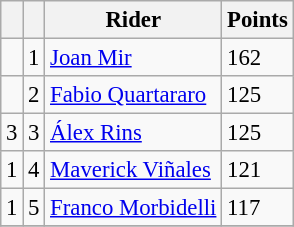<table class="wikitable" style="font-size: 95%;">
<tr>
<th></th>
<th></th>
<th>Rider</th>
<th>Points</th>
</tr>
<tr>
<td></td>
<td align=center>1</td>
<td> <a href='#'>Joan Mir</a></td>
<td align=left>162</td>
</tr>
<tr>
<td></td>
<td align=center>2</td>
<td> <a href='#'>Fabio Quartararo</a></td>
<td align=left>125</td>
</tr>
<tr>
<td> 3</td>
<td align=center>3</td>
<td> <a href='#'>Álex Rins</a></td>
<td align=left>125</td>
</tr>
<tr>
<td> 1</td>
<td align=center>4</td>
<td> <a href='#'>Maverick Viñales</a></td>
<td align=left>121</td>
</tr>
<tr>
<td> 1</td>
<td align=center>5</td>
<td> <a href='#'>Franco Morbidelli</a></td>
<td align=left>117</td>
</tr>
<tr>
</tr>
</table>
